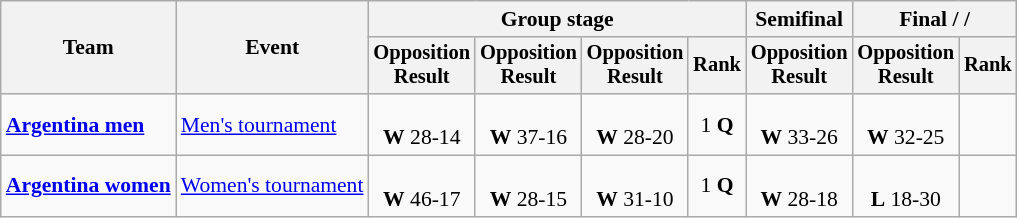<table class=wikitable style=font-size:90%;text-align:center>
<tr>
<th rowspan=2>Team</th>
<th rowspan=2>Event</th>
<th colspan=4>Group stage</th>
<th>Semifinal</th>
<th colspan=2>Final /  / </th>
</tr>
<tr style=font-size:95%>
<th>Opposition<br>Result</th>
<th>Opposition<br>Result</th>
<th>Opposition<br>Result</th>
<th>Rank</th>
<th>Opposition<br>Result</th>
<th>Opposition<br>Result</th>
<th>Rank</th>
</tr>
<tr>
<td align=left><strong><a href='#'>Argentina men</a></strong></td>
<td align=left><a href='#'>Men's tournament</a></td>
<td><br><strong>W</strong> 28-14</td>
<td><br><strong>W</strong> 37-16</td>
<td><br><strong>W</strong> 28-20</td>
<td>1 <strong>Q</strong></td>
<td><br><strong>W</strong> 33-26</td>
<td><br><strong>W</strong> 32-25</td>
<td></td>
</tr>
<tr>
<td align=left><strong><a href='#'>Argentina women</a></strong></td>
<td align=left><a href='#'>Women's tournament</a></td>
<td><br><strong>W</strong> 46-17</td>
<td><br><strong>W</strong> 28-15</td>
<td><br><strong>W</strong> 31-10</td>
<td>1 <strong>Q</strong></td>
<td><br><strong>W</strong> 28-18</td>
<td><br><strong>L</strong> 18-30</td>
<td></td>
</tr>
</table>
